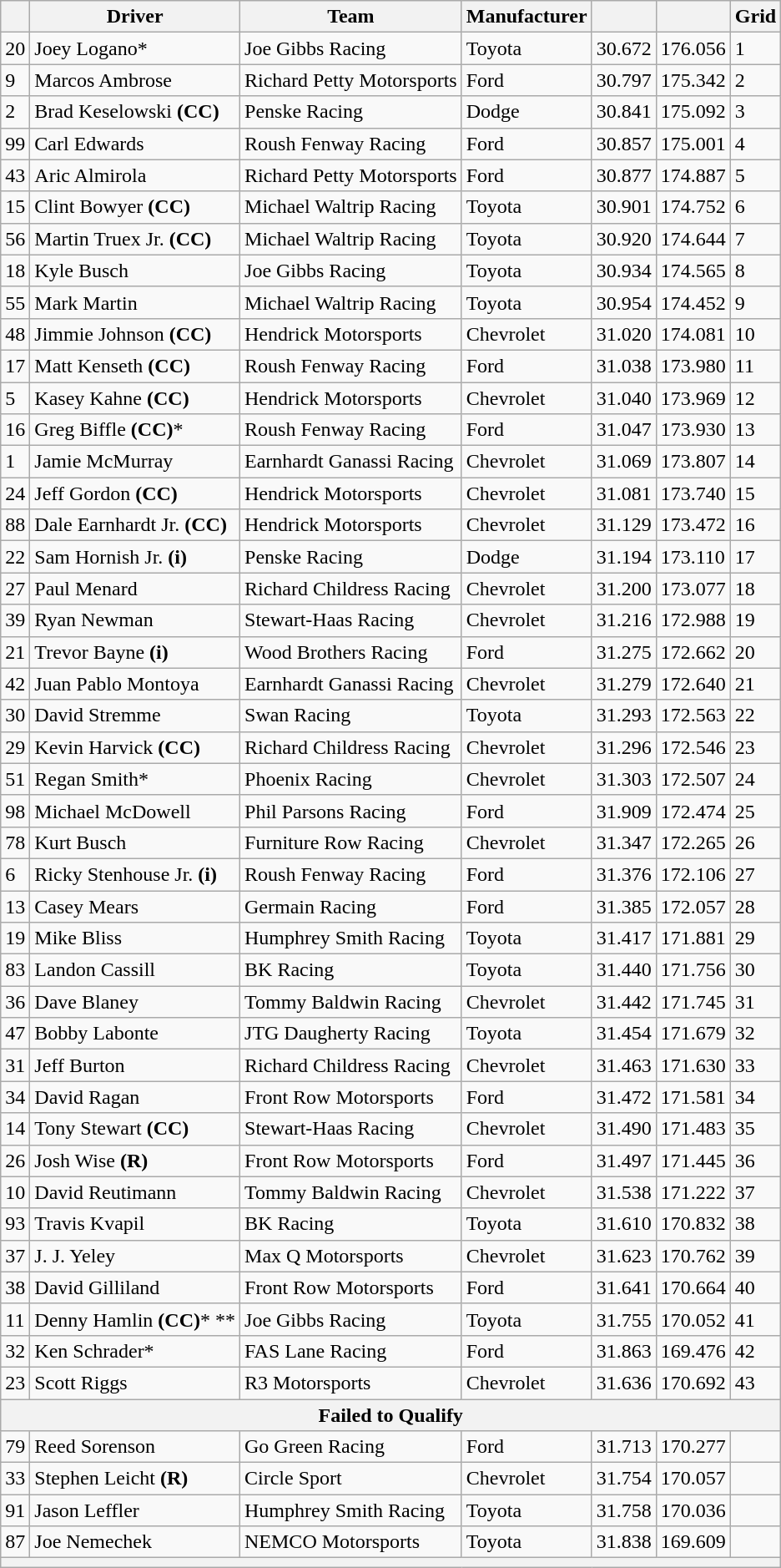<table class="wikitable">
<tr>
<th></th>
<th>Driver</th>
<th>Team</th>
<th>Manufacturer</th>
<th></th>
<th></th>
<th>Grid</th>
</tr>
<tr>
<td>20</td>
<td>Joey Logano*</td>
<td>Joe Gibbs Racing</td>
<td>Toyota</td>
<td>30.672</td>
<td>176.056</td>
<td>1</td>
</tr>
<tr>
<td>9</td>
<td>Marcos Ambrose</td>
<td>Richard Petty Motorsports</td>
<td>Ford</td>
<td>30.797</td>
<td>175.342</td>
<td>2</td>
</tr>
<tr>
<td>2</td>
<td>Brad Keselowski <strong>(CC)</strong></td>
<td>Penske Racing</td>
<td>Dodge</td>
<td>30.841</td>
<td>175.092</td>
<td>3</td>
</tr>
<tr>
<td>99</td>
<td>Carl Edwards</td>
<td>Roush Fenway Racing</td>
<td>Ford</td>
<td>30.857</td>
<td>175.001</td>
<td>4</td>
</tr>
<tr>
<td>43</td>
<td>Aric Almirola</td>
<td>Richard Petty Motorsports</td>
<td>Ford</td>
<td>30.877</td>
<td>174.887</td>
<td>5</td>
</tr>
<tr>
<td>15</td>
<td>Clint Bowyer <strong>(CC)</strong></td>
<td>Michael Waltrip Racing</td>
<td>Toyota</td>
<td>30.901</td>
<td>174.752</td>
<td>6</td>
</tr>
<tr>
<td>56</td>
<td>Martin Truex Jr. <strong>(CC)</strong></td>
<td>Michael Waltrip Racing</td>
<td>Toyota</td>
<td>30.920</td>
<td>174.644</td>
<td>7</td>
</tr>
<tr>
<td>18</td>
<td>Kyle Busch</td>
<td>Joe Gibbs Racing</td>
<td>Toyota</td>
<td>30.934</td>
<td>174.565</td>
<td>8</td>
</tr>
<tr>
<td>55</td>
<td>Mark Martin</td>
<td>Michael Waltrip Racing</td>
<td>Toyota</td>
<td>30.954</td>
<td>174.452</td>
<td>9</td>
</tr>
<tr>
<td>48</td>
<td>Jimmie Johnson <strong>(CC)</strong></td>
<td>Hendrick Motorsports</td>
<td>Chevrolet</td>
<td>31.020</td>
<td>174.081</td>
<td>10</td>
</tr>
<tr>
<td>17</td>
<td>Matt Kenseth <strong>(CC)</strong></td>
<td>Roush Fenway Racing</td>
<td>Ford</td>
<td>31.038</td>
<td>173.980</td>
<td>11</td>
</tr>
<tr>
<td>5</td>
<td>Kasey Kahne <strong>(CC)</strong></td>
<td>Hendrick Motorsports</td>
<td>Chevrolet</td>
<td>31.040</td>
<td>173.969</td>
<td>12</td>
</tr>
<tr>
<td>16</td>
<td>Greg Biffle <strong>(CC)</strong>*</td>
<td>Roush Fenway Racing</td>
<td>Ford</td>
<td>31.047</td>
<td>173.930</td>
<td>13</td>
</tr>
<tr>
<td>1</td>
<td>Jamie McMurray</td>
<td>Earnhardt Ganassi Racing</td>
<td>Chevrolet</td>
<td>31.069</td>
<td>173.807</td>
<td>14</td>
</tr>
<tr>
<td>24</td>
<td>Jeff Gordon <strong>(CC)</strong></td>
<td>Hendrick Motorsports</td>
<td>Chevrolet</td>
<td>31.081</td>
<td>173.740</td>
<td>15</td>
</tr>
<tr>
<td>88</td>
<td>Dale Earnhardt Jr. <strong>(CC)</strong></td>
<td>Hendrick Motorsports</td>
<td>Chevrolet</td>
<td>31.129</td>
<td>173.472</td>
<td>16</td>
</tr>
<tr>
<td>22</td>
<td>Sam Hornish Jr. <strong>(i)</strong></td>
<td>Penske Racing</td>
<td>Dodge</td>
<td>31.194</td>
<td>173.110</td>
<td>17</td>
</tr>
<tr>
<td>27</td>
<td>Paul Menard</td>
<td>Richard Childress Racing</td>
<td>Chevrolet</td>
<td>31.200</td>
<td>173.077</td>
<td>18</td>
</tr>
<tr>
<td>39</td>
<td>Ryan Newman</td>
<td>Stewart-Haas Racing</td>
<td>Chevrolet</td>
<td>31.216</td>
<td>172.988</td>
<td>19</td>
</tr>
<tr>
<td>21</td>
<td>Trevor Bayne <strong>(i)</strong></td>
<td>Wood Brothers Racing</td>
<td>Ford</td>
<td>31.275</td>
<td>172.662</td>
<td>20</td>
</tr>
<tr>
<td>42</td>
<td>Juan Pablo Montoya</td>
<td>Earnhardt Ganassi Racing</td>
<td>Chevrolet</td>
<td>31.279</td>
<td>172.640</td>
<td>21</td>
</tr>
<tr>
<td>30</td>
<td>David Stremme</td>
<td>Swan Racing</td>
<td>Toyota</td>
<td>31.293</td>
<td>172.563</td>
<td>22</td>
</tr>
<tr>
<td>29</td>
<td>Kevin Harvick <strong>(CC)</strong></td>
<td>Richard Childress Racing</td>
<td>Chevrolet</td>
<td>31.296</td>
<td>172.546</td>
<td>23</td>
</tr>
<tr>
<td>51</td>
<td>Regan Smith*</td>
<td>Phoenix Racing</td>
<td>Chevrolet</td>
<td>31.303</td>
<td>172.507</td>
<td>24</td>
</tr>
<tr>
<td>98</td>
<td>Michael McDowell</td>
<td>Phil Parsons Racing</td>
<td>Ford</td>
<td>31.909</td>
<td>172.474</td>
<td>25</td>
</tr>
<tr>
<td>78</td>
<td>Kurt Busch</td>
<td>Furniture Row Racing</td>
<td>Chevrolet</td>
<td>31.347</td>
<td>172.265</td>
<td>26</td>
</tr>
<tr>
<td>6</td>
<td>Ricky Stenhouse Jr. <strong>(i)</strong></td>
<td>Roush Fenway Racing</td>
<td>Ford</td>
<td>31.376</td>
<td>172.106</td>
<td>27</td>
</tr>
<tr>
<td>13</td>
<td>Casey Mears</td>
<td>Germain Racing</td>
<td>Ford</td>
<td>31.385</td>
<td>172.057</td>
<td>28</td>
</tr>
<tr>
<td>19</td>
<td>Mike Bliss</td>
<td>Humphrey Smith Racing</td>
<td>Toyota</td>
<td>31.417</td>
<td>171.881</td>
<td>29</td>
</tr>
<tr>
<td>83</td>
<td>Landon Cassill</td>
<td>BK Racing</td>
<td>Toyota</td>
<td>31.440</td>
<td>171.756</td>
<td>30</td>
</tr>
<tr>
<td>36</td>
<td>Dave Blaney</td>
<td>Tommy Baldwin Racing</td>
<td>Chevrolet</td>
<td>31.442</td>
<td>171.745</td>
<td>31</td>
</tr>
<tr>
<td>47</td>
<td>Bobby Labonte</td>
<td>JTG Daugherty Racing</td>
<td>Toyota</td>
<td>31.454</td>
<td>171.679</td>
<td>32</td>
</tr>
<tr>
<td>31</td>
<td>Jeff Burton</td>
<td>Richard Childress Racing</td>
<td>Chevrolet</td>
<td>31.463</td>
<td>171.630</td>
<td>33</td>
</tr>
<tr>
<td>34</td>
<td>David Ragan</td>
<td>Front Row Motorsports</td>
<td>Ford</td>
<td>31.472</td>
<td>171.581</td>
<td>34</td>
</tr>
<tr>
<td>14</td>
<td>Tony Stewart <strong>(CC)</strong></td>
<td>Stewart-Haas Racing</td>
<td>Chevrolet</td>
<td>31.490</td>
<td>171.483</td>
<td>35</td>
</tr>
<tr>
<td>26</td>
<td>Josh Wise <strong>(R)</strong></td>
<td>Front Row Motorsports</td>
<td>Ford</td>
<td>31.497</td>
<td>171.445</td>
<td>36</td>
</tr>
<tr>
<td>10</td>
<td>David Reutimann</td>
<td>Tommy Baldwin Racing</td>
<td>Chevrolet</td>
<td>31.538</td>
<td>171.222</td>
<td>37</td>
</tr>
<tr>
<td>93</td>
<td>Travis Kvapil</td>
<td>BK Racing</td>
<td>Toyota</td>
<td>31.610</td>
<td>170.832</td>
<td>38</td>
</tr>
<tr>
<td>37</td>
<td>J. J. Yeley</td>
<td>Max Q Motorsports</td>
<td>Chevrolet</td>
<td>31.623</td>
<td>170.762</td>
<td>39</td>
</tr>
<tr>
<td>38</td>
<td>David Gilliland</td>
<td>Front Row Motorsports</td>
<td>Ford</td>
<td>31.641</td>
<td>170.664</td>
<td>40</td>
</tr>
<tr>
<td>11</td>
<td>Denny Hamlin <strong>(CC)</strong>* **</td>
<td>Joe Gibbs Racing</td>
<td>Toyota</td>
<td>31.755</td>
<td>170.052</td>
<td>41</td>
</tr>
<tr>
<td>32</td>
<td>Ken Schrader*</td>
<td>FAS Lane Racing</td>
<td>Ford</td>
<td>31.863</td>
<td>169.476</td>
<td>42</td>
</tr>
<tr>
<td>23</td>
<td>Scott Riggs</td>
<td>R3 Motorsports</td>
<td>Chevrolet</td>
<td>31.636</td>
<td>170.692</td>
<td>43</td>
</tr>
<tr>
<th colspan="7" style="text-align:center;"><strong>Failed to Qualify</strong></th>
</tr>
<tr>
<td>79</td>
<td>Reed Sorenson</td>
<td>Go Green Racing</td>
<td>Ford</td>
<td>31.713</td>
<td>170.277</td>
<td></td>
</tr>
<tr>
<td>33</td>
<td>Stephen Leicht <strong>(R)</strong></td>
<td>Circle Sport</td>
<td>Chevrolet</td>
<td>31.754</td>
<td>170.057</td>
<td></td>
</tr>
<tr>
<td>91</td>
<td>Jason Leffler</td>
<td>Humphrey Smith Racing</td>
<td>Toyota</td>
<td>31.758</td>
<td>170.036</td>
<td></td>
</tr>
<tr>
<td>87</td>
<td>Joe Nemechek</td>
<td>NEMCO Motorsports</td>
<td>Toyota</td>
<td>31.838</td>
<td>169.609</td>
<td></td>
</tr>
<tr>
<th colspan="8"></th>
</tr>
</table>
